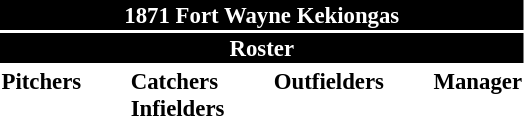<table class="toccolours" style="font-size: 95%;">
<tr>
<th colspan="10" style="background-color: black; color: white; text-align: center;">1871 Fort Wayne Kekiongas</th>
</tr>
<tr>
<td colspan="10" style="background-color:black; color: white; text-align: center;"><strong>Roster</strong></td>
</tr>
<tr>
<td valign="top"><strong>Pitchers</strong><br></td>
<td width="25px"></td>
<td valign="top"><strong>Catchers</strong><br>


<strong>Infielders</strong>








</td>
<td width="25px"></td>
<td valign="top"><strong>Outfielders</strong><br>



</td>
<td width="25px"></td>
<td valign="top"><strong>Manager</strong><br>
</td>
</tr>
</table>
